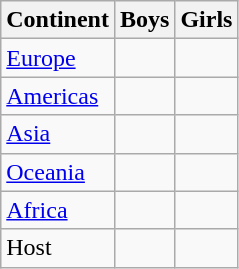<table class="wikitable">
<tr>
<th>Continent</th>
<th>Boys</th>
<th>Girls</th>
</tr>
<tr>
<td><a href='#'>Europe</a></td>
<td></td>
<td> <br></td>
</tr>
<tr>
<td><a href='#'>Americas</a></td>
<td></td>
<td></td>
</tr>
<tr>
<td><a href='#'>Asia</a></td>
<td></td>
<td></td>
</tr>
<tr>
<td><a href='#'>Oceania</a></td>
<td></td>
<td></td>
</tr>
<tr>
<td><a href='#'>Africa</a></td>
<td></td>
<td></td>
</tr>
<tr>
<td>Host</td>
<td></td>
<td></td>
</tr>
</table>
